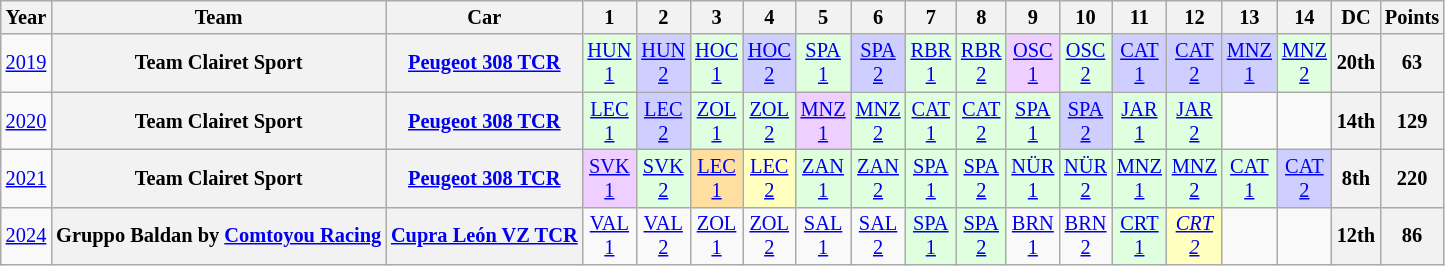<table class="wikitable" style="text-align:center; font-size:85%">
<tr>
<th>Year</th>
<th>Team</th>
<th>Car</th>
<th>1</th>
<th>2</th>
<th>3</th>
<th>4</th>
<th>5</th>
<th>6</th>
<th>7</th>
<th>8</th>
<th>9</th>
<th>10</th>
<th>11</th>
<th>12</th>
<th>13</th>
<th>14</th>
<th>DC</th>
<th>Points</th>
</tr>
<tr>
<td><a href='#'>2019</a></td>
<th>Team Clairet Sport</th>
<th><a href='#'>Peugeot 308 TCR</a></th>
<td style="background:#DFFFDF;"><a href='#'>HUN<br>1</a><br></td>
<td style="background:#CFCFFF;"><a href='#'>HUN<br>2</a><br></td>
<td style="background:#DFFFDF;"><a href='#'>HOC<br>1</a><br></td>
<td style="background:#CFCFFF;"><a href='#'>HOC<br>2</a><br></td>
<td style="background:#DFFFDF;"><a href='#'>SPA<br>1</a><br></td>
<td style="background:#CFCFFF;"><a href='#'>SPA<br>2</a><br></td>
<td style="background:#DFFFDF;"><a href='#'>RBR<br>1</a><br></td>
<td style="background:#DFFFDF;"><a href='#'>RBR<br>2</a><br></td>
<td style="background:#EFCFFF;"><a href='#'>OSC<br>1</a><br></td>
<td style="background:#DFFFDF;"><a href='#'>OSC<br>2</a><br></td>
<td style="background:#CFCFFF;"><a href='#'>CAT<br>1</a><br></td>
<td style="background:#CFCFFF;"><a href='#'>CAT<br>2</a><br></td>
<td style="background:#CFCFFF;"><a href='#'>MNZ<br>1</a><br></td>
<td style="background:#DFFFDF;"><a href='#'>MNZ<br>2</a><br></td>
<th>20th</th>
<th>63</th>
</tr>
<tr>
<td><a href='#'>2020</a></td>
<th>Team Clairet Sport</th>
<th><a href='#'>Peugeot 308 TCR</a></th>
<td style="background:#DFFFDF;"><a href='#'>LEC<br>1</a><br></td>
<td style="background:#CFCFFF;"><a href='#'>LEC<br>2</a><br></td>
<td style="background:#DFFFDF;"><a href='#'>ZOL<br>1</a><br></td>
<td style="background:#DFFFDF;"><a href='#'>ZOL<br>2</a><br></td>
<td style="background:#EFCFFF;"><a href='#'>MNZ<br>1</a><br></td>
<td style="background:#DFFFDF;"><a href='#'>MNZ<br>2</a><br></td>
<td style="background:#DFFFDF;"><a href='#'>CAT<br>1</a><br></td>
<td style="background:#DFFFDF;"><a href='#'>CAT<br>2</a><br></td>
<td style="background:#DFFFDF;"><a href='#'>SPA<br>1</a><br></td>
<td style="background:#CFCFFF;"><a href='#'>SPA<br>2</a><br></td>
<td style="background:#DFFFDF;"><a href='#'>JAR<br>1</a><br></td>
<td style="background:#DFFFDF;"><a href='#'>JAR<br>2</a><br></td>
<td></td>
<td></td>
<th>14th</th>
<th>129</th>
</tr>
<tr>
<td><a href='#'>2021</a></td>
<th>Team Clairet Sport</th>
<th><a href='#'>Peugeot 308 TCR</a></th>
<td style="background:#EFCFFF;"><a href='#'>SVK<br>1</a><br></td>
<td style="background:#DFFFDF;"><a href='#'>SVK<br>2</a><br></td>
<td style="background:#FFDF9F;"><a href='#'>LEC<br>1</a><br></td>
<td style="background:#FFFFBF;"><a href='#'>LEC<br>2</a><br></td>
<td style="background:#DFFFDF;"><a href='#'>ZAN<br>1</a><br></td>
<td style="background:#DFFFDF;"><a href='#'>ZAN<br>2</a><br></td>
<td style="background:#DFFFDF;"><a href='#'>SPA<br>1</a><br></td>
<td style="background:#DFFFDF;"><a href='#'>SPA<br>2</a><br></td>
<td style="background:#DFFFDF;"><a href='#'>NÜR<br>1</a><br></td>
<td style="background:#DFFFDF;"><a href='#'>NÜR<br>2</a><br></td>
<td style="background:#DFFFDF;"><a href='#'>MNZ<br>1</a><br></td>
<td style="background:#DFFFDF;"><a href='#'>MNZ<br>2</a><br></td>
<td style="background:#DFFFDF;"><a href='#'>CAT<br>1</a><br></td>
<td style="background:#CFCFFF;"><a href='#'>CAT<br>2</a><br></td>
<th>8th</th>
<th>220</th>
</tr>
<tr>
<td><a href='#'>2024</a></td>
<th>Gruppo Baldan by <a href='#'>Comtoyou Racing</a></th>
<th><a href='#'>Cupra León VZ TCR</a></th>
<td><a href='#'>VAL<br>1</a></td>
<td><a href='#'>VAL<br>2</a></td>
<td><a href='#'>ZOL<br>1</a></td>
<td><a href='#'>ZOL<br>2</a></td>
<td><a href='#'>SAL<br>1</a></td>
<td><a href='#'>SAL<br>2</a></td>
<td style="background:#DFFFDF;"><a href='#'>SPA<br>1</a><br></td>
<td style="background:#DFFFDF;"><a href='#'>SPA<br>2</a><br></td>
<td><a href='#'>BRN<br>1</a></td>
<td><a href='#'>BRN<br>2</a></td>
<td style="background:#DFFFDF;"><a href='#'>CRT<br>1</a><br></td>
<td style="background:#FFFFBF;"><em><a href='#'>CRT<br>2</a></em><br></td>
<td></td>
<td></td>
<th>12th</th>
<th>86</th>
</tr>
</table>
